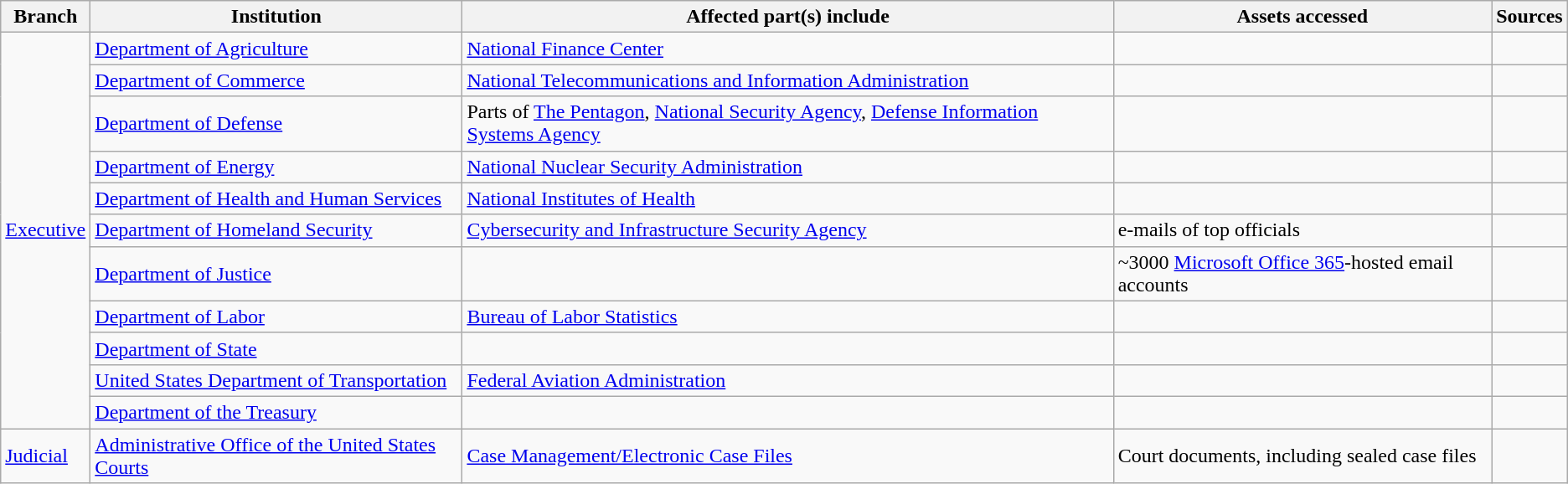<table class="wikitable">
<tr>
<th>Branch</th>
<th>Institution</th>
<th>Affected part(s) include</th>
<th>Assets accessed</th>
<th>Sources</th>
</tr>
<tr>
<td rowspan="11"><a href='#'>Executive</a></td>
<td><a href='#'>Department of Agriculture</a></td>
<td><a href='#'>National Finance Center</a></td>
<td></td>
<td></td>
</tr>
<tr>
<td><a href='#'>Department of Commerce</a></td>
<td><a href='#'>National Telecommunications and Information Administration</a></td>
<td></td>
<td></td>
</tr>
<tr>
<td><a href='#'>Department of Defense</a></td>
<td>Parts of <a href='#'>The Pentagon</a>, <a href='#'>National Security Agency</a>, <a href='#'>Defense Information Systems Agency</a></td>
<td></td>
<td></td>
</tr>
<tr>
<td><a href='#'>Department of Energy</a></td>
<td><a href='#'>National Nuclear Security Administration</a></td>
<td></td>
<td></td>
</tr>
<tr>
<td><a href='#'>Department of Health and Human Services</a></td>
<td><a href='#'>National Institutes of Health</a></td>
<td></td>
<td></td>
</tr>
<tr>
<td><a href='#'>Department of Homeland Security</a></td>
<td><a href='#'>Cybersecurity and Infrastructure Security Agency</a></td>
<td>e-mails of top officials</td>
<td></td>
</tr>
<tr>
<td><a href='#'>Department of Justice</a></td>
<td></td>
<td>~3000 <a href='#'>Microsoft Office 365</a>-hosted email accounts</td>
<td></td>
</tr>
<tr>
<td><a href='#'>Department of Labor</a></td>
<td><a href='#'>Bureau of Labor Statistics</a></td>
<td></td>
<td></td>
</tr>
<tr>
<td><a href='#'>Department of State</a></td>
<td></td>
<td></td>
<td></td>
</tr>
<tr>
<td><a href='#'>United States Department of Transportation</a></td>
<td><a href='#'>Federal Aviation Administration</a></td>
<td></td>
<td></td>
</tr>
<tr>
<td><a href='#'>Department of the Treasury</a></td>
<td></td>
<td></td>
<td></td>
</tr>
<tr>
<td><a href='#'>Judicial</a></td>
<td><a href='#'>Administrative Office of the United States Courts</a></td>
<td><a href='#'>Case Management/Electronic Case Files</a></td>
<td>Court documents, including sealed case files</td>
<td></td>
</tr>
</table>
